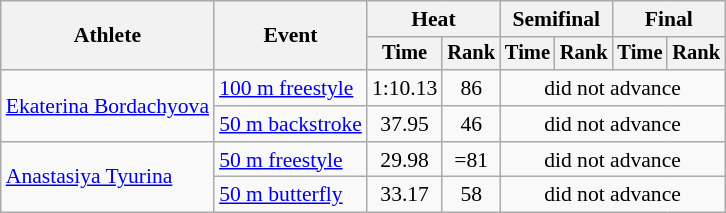<table class="wikitable" style="text-align:center; font-size:90%">
<tr>
<th rowspan="2">Athlete</th>
<th rowspan="2">Event</th>
<th colspan="2">Heat</th>
<th colspan="2">Semifinal</th>
<th colspan="2">Final</th>
</tr>
<tr style="font-size:95%">
<th>Time</th>
<th>Rank</th>
<th>Time</th>
<th>Rank</th>
<th>Time</th>
<th>Rank</th>
</tr>
<tr>
<td align=left rowspan=2><a href='#'>Ekaterina Bordachyova</a></td>
<td align=left><a href='#'>100 m freestyle</a></td>
<td>1:10.13</td>
<td>86</td>
<td colspan=4>did not advance</td>
</tr>
<tr>
<td align=left><a href='#'>50 m backstroke</a></td>
<td>37.95</td>
<td>46</td>
<td colspan=4>did not advance</td>
</tr>
<tr>
<td align=left rowspan=2><a href='#'>Anastasiya Tyurina</a></td>
<td align=left><a href='#'>50 m freestyle</a></td>
<td>29.98</td>
<td>=81</td>
<td colspan=4>did not advance</td>
</tr>
<tr>
<td align=left><a href='#'>50 m butterfly</a></td>
<td>33.17</td>
<td>58</td>
<td colspan=4>did not advance</td>
</tr>
</table>
